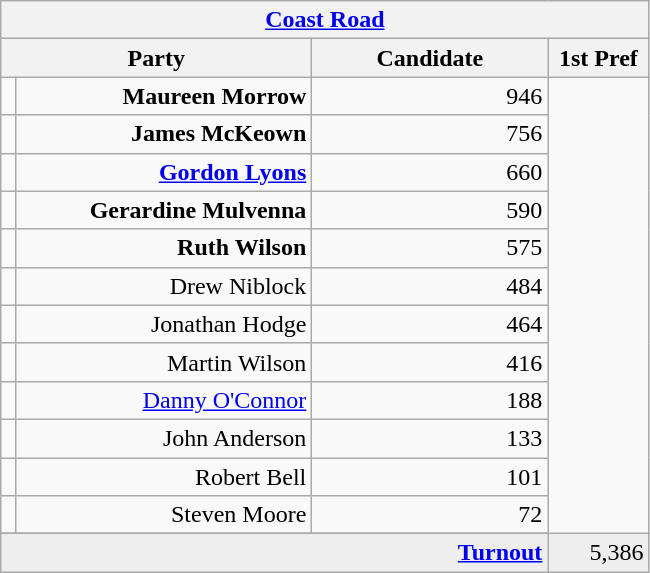<table class="wikitable">
<tr>
<th colspan="4" align="center"><a href='#'>Coast Road</a></th>
</tr>
<tr>
<th colspan="2" align="center" width=200>Party</th>
<th width=150>Candidate</th>
<th width=60>1st Pref</th>
</tr>
<tr>
<td></td>
<td align="right"><strong>Maureen Morrow</strong></td>
<td align="right">946</td>
</tr>
<tr>
<td></td>
<td align="right"><strong>James McKeown</strong></td>
<td align="right">756</td>
</tr>
<tr>
<td></td>
<td align="right"><strong><a href='#'>Gordon Lyons</a></strong></td>
<td align="right">660</td>
</tr>
<tr>
<td></td>
<td align="right"><strong>Gerardine Mulvenna</strong></td>
<td align="right">590</td>
</tr>
<tr>
<td></td>
<td align="right"><strong>Ruth Wilson</strong></td>
<td align="right">575</td>
</tr>
<tr>
<td></td>
<td align="right">Drew Niblock</td>
<td align="right">484</td>
</tr>
<tr>
<td></td>
<td align="right">Jonathan Hodge</td>
<td align="right">464</td>
</tr>
<tr>
<td></td>
<td align="right">Martin Wilson</td>
<td align="right">416</td>
</tr>
<tr>
<td></td>
<td align="right"><a href='#'>Danny O'Connor</a></td>
<td align="right">188</td>
</tr>
<tr>
<td></td>
<td align="right">John Anderson</td>
<td align="right">133</td>
</tr>
<tr>
<td></td>
<td align="right">Robert Bell</td>
<td align="right">101</td>
</tr>
<tr>
<td></td>
<td align="right">Steven Moore</td>
<td align="right">72</td>
</tr>
<tr>
</tr>
<tr bgcolor="EEEEEE">
<td colspan=3 align="right"><strong><a href='#'>Turnout</a></strong></td>
<td align="right">5,386</td>
</tr>
</table>
